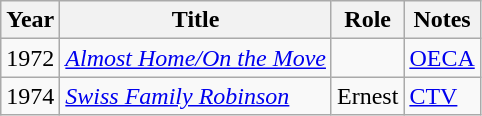<table class="wikitable sortable">
<tr>
<th>Year</th>
<th>Title</th>
<th>Role</th>
<th class="unsortable">Notes</th>
</tr>
<tr>
<td>1972</td>
<td><em><a href='#'>Almost Home/On the Move</a></em></td>
<td></td>
<td><a href='#'>OECA</a></td>
</tr>
<tr>
<td>1974</td>
<td><em><a href='#'>Swiss Family Robinson</a></em></td>
<td>Ernest</td>
<td><a href='#'>CTV</a></td>
</tr>
</table>
